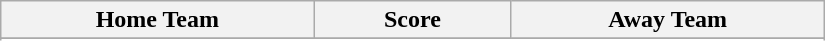<table class="wikitable" style="text-align: center; width:550px">
<tr>
<th scope="col" width="195px">Home Team</th>
<th scope="col" width="120px">Score</th>
<th scope="col" width="195px">Away Team</th>
</tr>
<tr>
</tr>
<tr>
</tr>
</table>
